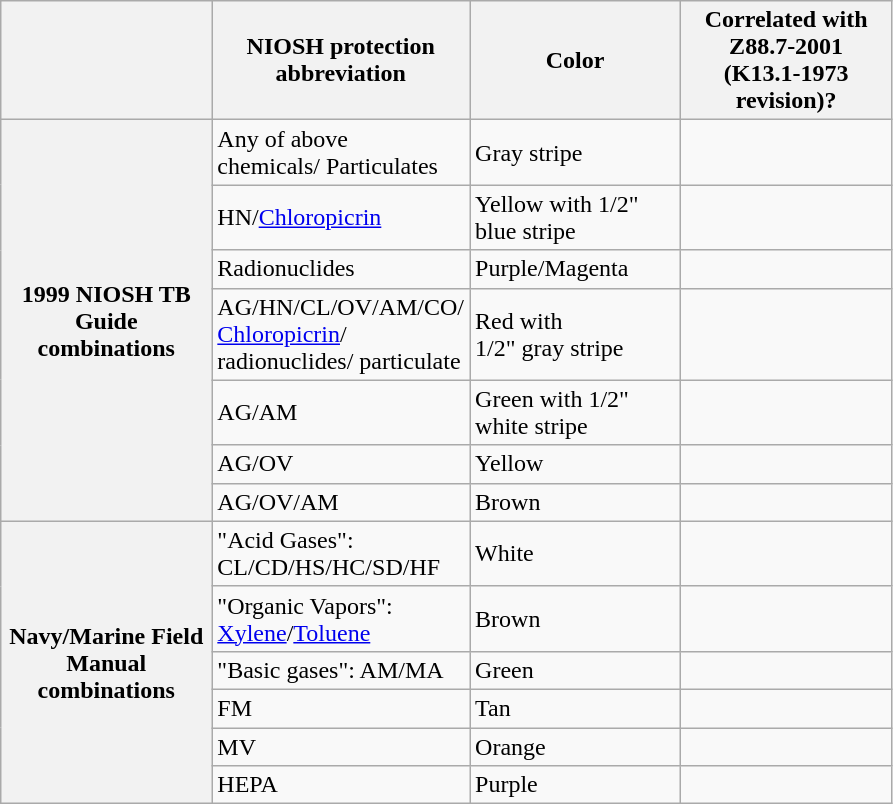<table class="wikitable sortable collapsible sticky-header">
<tr>
<th style="width: 100pt;"></th>
<th style="width: 100pt;">NIOSH protection<br>abbreviation</th>
<th style="width: 100pt;">Color</th>
<th style="width: 100pt;">Correlated with Z88.7-2001<br>(K13.1-1973 revision)?</th>
</tr>
<tr>
<th rowspan="7">1999 NIOSH TB Guide combinations</th>
<td>Any of above<br>chemicals/
Particulates</td>
<td>Gray stripe</td>
<td></td>
</tr>
<tr>
<td>HN/<a href='#'>Chloropicrin</a></td>
<td>Yellow with 1/2" blue stripe</td>
<td></td>
</tr>
<tr>
<td>Radionuclides</td>
<td>Purple/Magenta</td>
<td></td>
</tr>
<tr>
<td>AG/HN/CL/OV/AM/CO/<br><a href='#'>Chloropicrin</a>/
radionuclides/
particulate</td>
<td>Red with<br>1/2" gray stripe</td>
<td></td>
</tr>
<tr>
<td>AG/AM</td>
<td>Green with 1/2" white stripe</td>
<td></td>
</tr>
<tr>
<td>AG/OV</td>
<td>Yellow</td>
<td></td>
</tr>
<tr>
<td>AG/OV/AM</td>
<td>Brown</td>
<td></td>
</tr>
<tr>
<th rowspan="6">Navy/Marine Field Manual combinations</th>
<td>"Acid Gases":<br>CL/CD/HS/HC/SD/HF</td>
<td>White</td>
<td></td>
</tr>
<tr>
<td>"Organic Vapors":<br><a href='#'>Xylene</a>/<a href='#'>Toluene</a></td>
<td>Brown</td>
<td></td>
</tr>
<tr>
<td>"Basic gases": AM/MA</td>
<td>Green</td>
<td></td>
</tr>
<tr>
<td>FM</td>
<td>Tan</td>
<td></td>
</tr>
<tr>
<td>MV</td>
<td>Orange</td>
<td></td>
</tr>
<tr>
<td>HEPA</td>
<td>Purple</td>
<td></td>
</tr>
</table>
